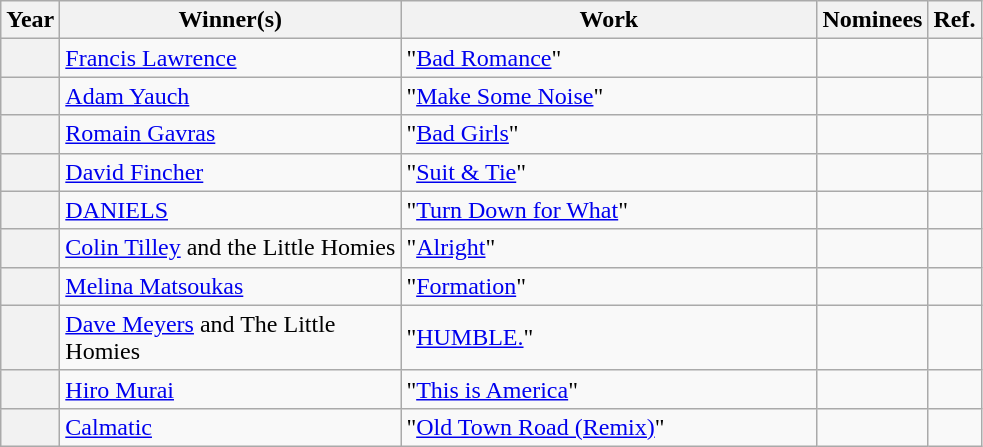<table class="wikitable sortable">
<tr>
<th scope="col" style="width:5px;">Year</th>
<th scope="col" style="width:220px;">Winner(s)</th>
<th scope="col" style="width:270px;">Work</th>
<th scope="col" class="unsortable">Nominees</th>
<th scope="col" class="unsortable">Ref.</th>
</tr>
<tr>
<th scope="row"></th>
<td><a href='#'>Francis Lawrence</a></td>
<td>"<a href='#'>Bad Romance</a>" </td>
<td></td>
<td align="center"></td>
</tr>
<tr>
<th scope="row"></th>
<td><a href='#'>Adam Yauch</a></td>
<td>"<a href='#'>Make Some Noise</a>" </td>
<td></td>
<td align="center"></td>
</tr>
<tr>
<th scope="row"></th>
<td><a href='#'>Romain Gavras</a></td>
<td>"<a href='#'>Bad Girls</a>" </td>
<td></td>
<td align="center"></td>
</tr>
<tr>
<th scope="row"></th>
<td><a href='#'>David Fincher</a></td>
<td>"<a href='#'>Suit & Tie</a>" </td>
<td></td>
<td align="center"></td>
</tr>
<tr>
<th scope="row"></th>
<td><a href='#'>DANIELS</a></td>
<td>"<a href='#'>Turn Down for What</a>" </td>
<td></td>
<td align="center"></td>
</tr>
<tr>
<th scope="row"></th>
<td><a href='#'>Colin Tilley</a> and the Little Homies</td>
<td>"<a href='#'>Alright</a>" </td>
<td></td>
<td align="center"></td>
</tr>
<tr>
<th scope="row"></th>
<td><a href='#'>Melina Matsoukas</a></td>
<td>"<a href='#'>Formation</a>" </td>
<td></td>
<td align="center"></td>
</tr>
<tr>
<th scope="row"></th>
<td><a href='#'>Dave Meyers</a> and The Little Homies</td>
<td>"<a href='#'>HUMBLE.</a>" </td>
<td></td>
<td align="center"></td>
</tr>
<tr>
<th scope="row"></th>
<td><a href='#'>Hiro Murai</a></td>
<td>"<a href='#'>This is America</a>" </td>
<td></td>
<td align="center"></td>
</tr>
<tr>
<th scope="row"></th>
<td><a href='#'>Calmatic</a></td>
<td>"<a href='#'>Old Town Road (Remix)</a>" </td>
<td></td>
<td align="center"></td>
</tr>
</table>
